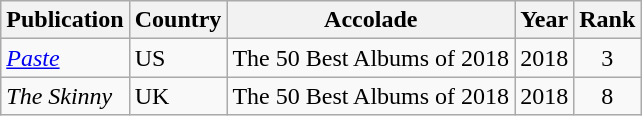<table class="wikitable">
<tr>
<th>Publication</th>
<th>Country</th>
<th>Accolade</th>
<th>Year</th>
<th>Rank</th>
</tr>
<tr>
<td><em><a href='#'>Paste</a></em></td>
<td>US</td>
<td>The 50 Best Albums of 2018</td>
<td>2018</td>
<td style="text-align:center;">3</td>
</tr>
<tr>
<td><em>The Skinny</em></td>
<td>UK</td>
<td>The 50 Best Albums of 2018</td>
<td>2018</td>
<td style="text-align:center;">8</td>
</tr>
</table>
